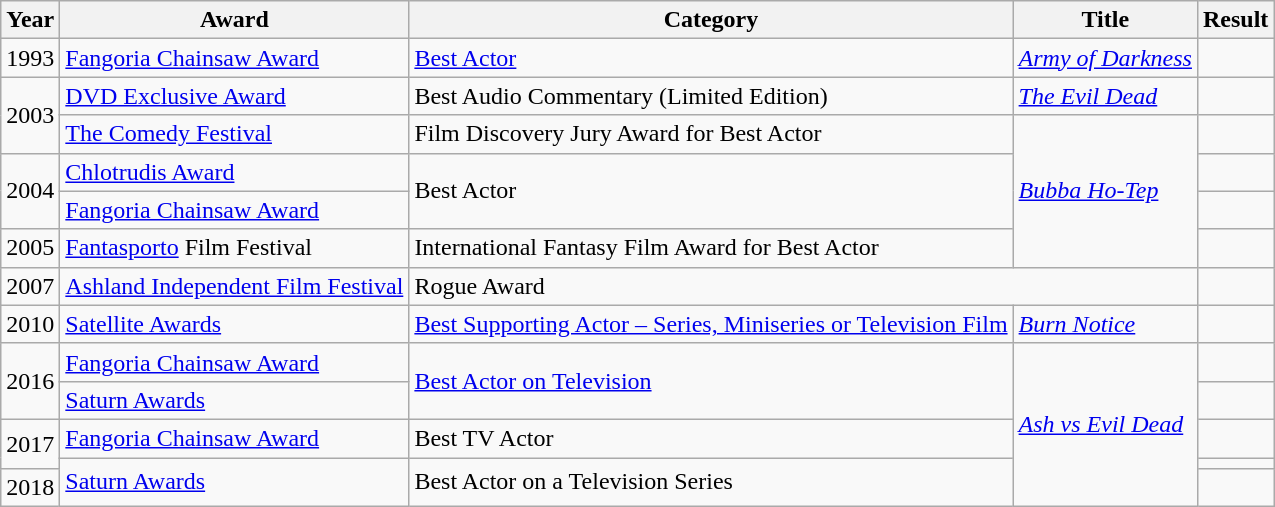<table class="wikitable sortable">
<tr>
<th>Year</th>
<th>Award</th>
<th>Category</th>
<th>Title</th>
<th>Result</th>
</tr>
<tr>
<td>1993</td>
<td><a href='#'>Fangoria Chainsaw Award</a></td>
<td><a href='#'>Best Actor</a></td>
<td><em><a href='#'>Army of Darkness</a></em></td>
<td></td>
</tr>
<tr>
<td rowspan="2">2003</td>
<td><a href='#'>DVD Exclusive Award</a></td>
<td>Best Audio Commentary (Limited Edition)</td>
<td><em><a href='#'>The Evil Dead</a></em></td>
<td></td>
</tr>
<tr>
<td><a href='#'>The Comedy Festival</a></td>
<td>Film Discovery Jury Award for Best Actor</td>
<td rowspan="4"><em><a href='#'>Bubba Ho-Tep</a></em></td>
<td></td>
</tr>
<tr>
<td rowspan="2">2004</td>
<td><a href='#'>Chlotrudis Award</a></td>
<td rowspan="2">Best Actor</td>
<td></td>
</tr>
<tr>
<td><a href='#'>Fangoria Chainsaw Award</a></td>
<td></td>
</tr>
<tr>
<td>2005</td>
<td><a href='#'>Fantasporto</a> Film Festival</td>
<td>International Fantasy Film Award for Best Actor</td>
<td></td>
</tr>
<tr>
<td>2007</td>
<td><a href='#'>Ashland Independent Film Festival</a></td>
<td colspan="2">Rogue Award</td>
<td></td>
</tr>
<tr>
<td>2010</td>
<td><a href='#'>Satellite Awards</a></td>
<td><a href='#'>Best Supporting Actor – Series, Miniseries or Television Film</a></td>
<td><em><a href='#'>Burn Notice</a></em></td>
<td></td>
</tr>
<tr>
<td rowspan="2">2016</td>
<td><a href='#'>Fangoria Chainsaw Award</a></td>
<td rowspan="2"><a href='#'>Best Actor on Television</a></td>
<td rowspan="5"><em><a href='#'>Ash vs Evil Dead</a></em></td>
<td></td>
</tr>
<tr>
<td><a href='#'>Saturn Awards</a></td>
<td></td>
</tr>
<tr>
<td rowspan="2">2017</td>
<td><a href='#'>Fangoria Chainsaw Award</a></td>
<td>Best TV Actor</td>
<td></td>
</tr>
<tr>
<td rowspan="2"><a href='#'>Saturn Awards</a></td>
<td rowspan="2">Best Actor on a Television Series</td>
<td></td>
</tr>
<tr>
<td>2018</td>
<td></td>
</tr>
</table>
